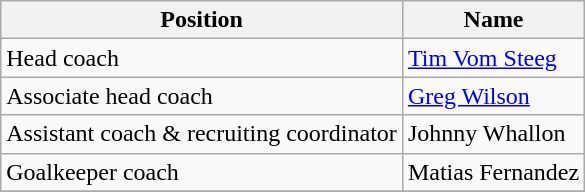<table class="wikitable">
<tr>
<th>Position</th>
<th>Name</th>
</tr>
<tr>
<td>Head coach</td>
<td><a href='#'>Tim Vom Steeg</a></td>
</tr>
<tr>
<td>Associate head coach</td>
<td><a href='#'>Greg Wilson</a></td>
</tr>
<tr>
<td>Assistant coach & recruiting coordinator</td>
<td>Johnny Whallon</td>
</tr>
<tr>
<td>Goalkeeper coach</td>
<td>Matias Fernandez</td>
</tr>
<tr>
</tr>
</table>
